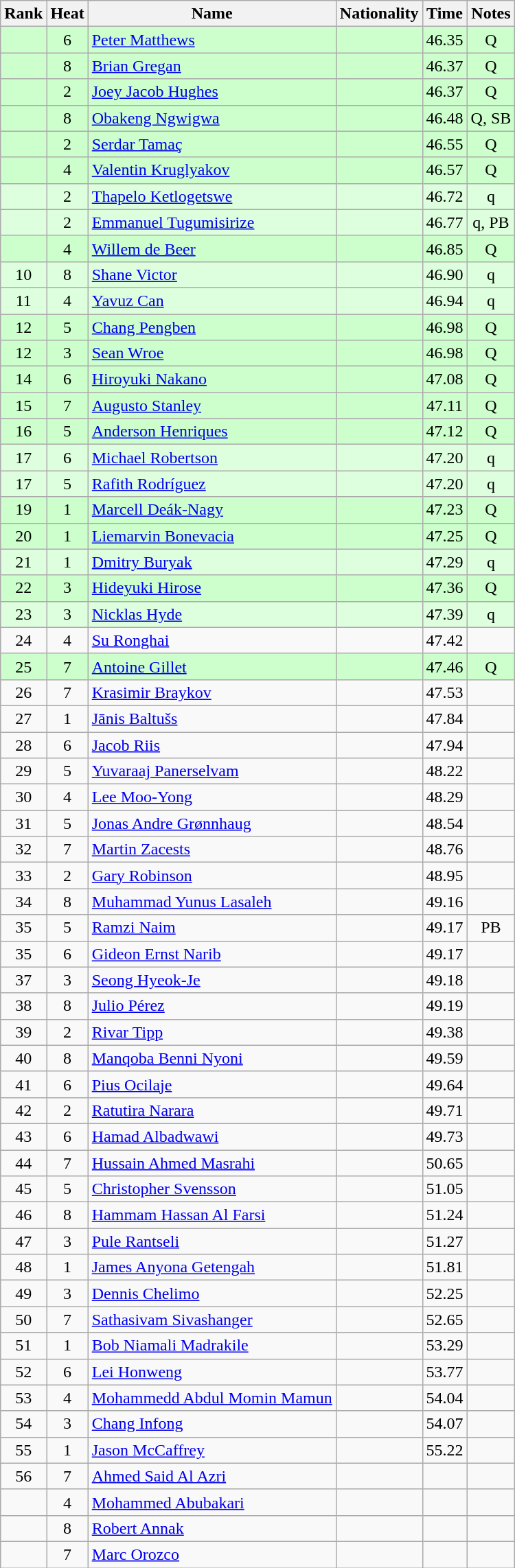<table class="wikitable sortable" style="text-align:center">
<tr>
<th>Rank</th>
<th>Heat</th>
<th>Name</th>
<th>Nationality</th>
<th>Time</th>
<th>Notes</th>
</tr>
<tr bgcolor=ccffcc>
<td></td>
<td>6</td>
<td align=left><a href='#'>Peter Matthews</a></td>
<td align=left></td>
<td>46.35</td>
<td>Q</td>
</tr>
<tr bgcolor=ccffcc>
<td></td>
<td>8</td>
<td align=left><a href='#'>Brian Gregan</a></td>
<td align=left></td>
<td>46.37</td>
<td>Q</td>
</tr>
<tr bgcolor=ccffcc>
<td></td>
<td>2</td>
<td align=left><a href='#'>Joey Jacob Hughes</a></td>
<td align=left></td>
<td>46.37</td>
<td>Q</td>
</tr>
<tr bgcolor=ccffcc>
<td></td>
<td>8</td>
<td align=left><a href='#'>Obakeng Ngwigwa</a></td>
<td align=left></td>
<td>46.48</td>
<td>Q, SB</td>
</tr>
<tr bgcolor=ccffcc>
<td></td>
<td>2</td>
<td align=left><a href='#'>Serdar Tamaç</a></td>
<td align=left></td>
<td>46.55</td>
<td>Q</td>
</tr>
<tr bgcolor=ccffcc>
<td></td>
<td>4</td>
<td align=left><a href='#'>Valentin Kruglyakov</a></td>
<td align=left></td>
<td>46.57</td>
<td>Q</td>
</tr>
<tr bgcolor=ddffdd>
<td></td>
<td>2</td>
<td align=left><a href='#'>Thapelo Ketlogetswe</a></td>
<td align=left></td>
<td>46.72</td>
<td>q</td>
</tr>
<tr bgcolor=ddffdd>
<td></td>
<td>2</td>
<td align=left><a href='#'>Emmanuel Tugumisirize</a></td>
<td align=left></td>
<td>46.77</td>
<td>q, PB</td>
</tr>
<tr bgcolor=ccffcc>
<td></td>
<td>4</td>
<td align=left><a href='#'>Willem de Beer</a></td>
<td align=left></td>
<td>46.85</td>
<td>Q</td>
</tr>
<tr bgcolor=ddffdd>
<td>10</td>
<td>8</td>
<td align=left><a href='#'>Shane Victor</a></td>
<td align=left></td>
<td>46.90</td>
<td>q</td>
</tr>
<tr bgcolor=ddffdd>
<td>11</td>
<td>4</td>
<td align=left><a href='#'>Yavuz Can</a></td>
<td align=left></td>
<td>46.94</td>
<td>q</td>
</tr>
<tr bgcolor=ccffcc>
<td>12</td>
<td>5</td>
<td align=left><a href='#'>Chang Pengben</a></td>
<td align=left></td>
<td>46.98</td>
<td>Q</td>
</tr>
<tr bgcolor=ccffcc>
<td>12</td>
<td>3</td>
<td align=left><a href='#'>Sean Wroe</a></td>
<td align=left></td>
<td>46.98</td>
<td>Q</td>
</tr>
<tr bgcolor=ccffcc>
<td>14</td>
<td>6</td>
<td align=left><a href='#'>Hiroyuki Nakano</a></td>
<td align=left></td>
<td>47.08</td>
<td>Q</td>
</tr>
<tr bgcolor=ccffcc>
<td>15</td>
<td>7</td>
<td align=left><a href='#'>Augusto Stanley</a></td>
<td align=left></td>
<td>47.11</td>
<td>Q</td>
</tr>
<tr bgcolor=ccffcc>
<td>16</td>
<td>5</td>
<td align=left><a href='#'>Anderson Henriques</a></td>
<td align=left></td>
<td>47.12</td>
<td>Q</td>
</tr>
<tr bgcolor=ddffdd>
<td>17</td>
<td>6</td>
<td align=left><a href='#'>Michael Robertson</a></td>
<td align=left></td>
<td>47.20</td>
<td>q</td>
</tr>
<tr bgcolor=ddffdd>
<td>17</td>
<td>5</td>
<td align=left><a href='#'>Rafith Rodríguez</a></td>
<td align=left></td>
<td>47.20</td>
<td>q</td>
</tr>
<tr bgcolor=ccffcc>
<td>19</td>
<td>1</td>
<td align=left><a href='#'>Marcell Deák-Nagy</a></td>
<td align=left></td>
<td>47.23</td>
<td>Q</td>
</tr>
<tr bgcolor=ccffcc>
<td>20</td>
<td>1</td>
<td align=left><a href='#'>Liemarvin Bonevacia</a></td>
<td align=left></td>
<td>47.25</td>
<td>Q</td>
</tr>
<tr bgcolor=ddffdd>
<td>21</td>
<td>1</td>
<td align=left><a href='#'>Dmitry Buryak</a></td>
<td align=left></td>
<td>47.29</td>
<td>q</td>
</tr>
<tr bgcolor=ccffcc>
<td>22</td>
<td>3</td>
<td align=left><a href='#'>Hideyuki Hirose</a></td>
<td align=left></td>
<td>47.36</td>
<td>Q</td>
</tr>
<tr bgcolor=ddffdd>
<td>23</td>
<td>3</td>
<td align=left><a href='#'>Nicklas Hyde</a></td>
<td align=left></td>
<td>47.39</td>
<td>q</td>
</tr>
<tr>
<td>24</td>
<td>4</td>
<td align=left><a href='#'>Su Ronghai</a></td>
<td align=left></td>
<td>47.42</td>
<td></td>
</tr>
<tr bgcolor=ccffcc>
<td>25</td>
<td>7</td>
<td align=left><a href='#'>Antoine Gillet</a></td>
<td align=left></td>
<td>47.46</td>
<td>Q</td>
</tr>
<tr>
<td>26</td>
<td>7</td>
<td align=left><a href='#'>Krasimir Braykov</a></td>
<td align=left></td>
<td>47.53</td>
<td></td>
</tr>
<tr>
<td>27</td>
<td>1</td>
<td align=left><a href='#'>Jānis Baltušs</a></td>
<td align=left></td>
<td>47.84</td>
<td></td>
</tr>
<tr>
<td>28</td>
<td>6</td>
<td align=left><a href='#'>Jacob Riis</a></td>
<td align=left></td>
<td>47.94</td>
<td></td>
</tr>
<tr>
<td>29</td>
<td>5</td>
<td align=left><a href='#'>Yuvaraaj Panerselvam</a></td>
<td align=left></td>
<td>48.22</td>
<td></td>
</tr>
<tr>
<td>30</td>
<td>4</td>
<td align=left><a href='#'>Lee Moo-Yong</a></td>
<td align=left></td>
<td>48.29</td>
<td></td>
</tr>
<tr>
<td>31</td>
<td>5</td>
<td align=left><a href='#'>Jonas Andre Grønnhaug</a></td>
<td align=left></td>
<td>48.54</td>
<td></td>
</tr>
<tr>
<td>32</td>
<td>7</td>
<td align=left><a href='#'>Martin Zacests</a></td>
<td align=left></td>
<td>48.76</td>
<td></td>
</tr>
<tr>
<td>33</td>
<td>2</td>
<td align=left><a href='#'>Gary Robinson</a></td>
<td align=left></td>
<td>48.95</td>
<td></td>
</tr>
<tr>
<td>34</td>
<td>8</td>
<td align=left><a href='#'>Muhammad Yunus Lasaleh</a></td>
<td align=left></td>
<td>49.16</td>
<td></td>
</tr>
<tr>
<td>35</td>
<td>5</td>
<td align=left><a href='#'>Ramzi Naim</a></td>
<td align=left></td>
<td>49.17</td>
<td>PB</td>
</tr>
<tr>
<td>35</td>
<td>6</td>
<td align=left><a href='#'>Gideon Ernst Narib</a></td>
<td align=left></td>
<td>49.17</td>
<td></td>
</tr>
<tr>
<td>37</td>
<td>3</td>
<td align=left><a href='#'>Seong Hyeok-Je</a></td>
<td align=left></td>
<td>49.18</td>
<td></td>
</tr>
<tr>
<td>38</td>
<td>8</td>
<td align=left><a href='#'>Julio Pérez</a></td>
<td align=left></td>
<td>49.19</td>
<td></td>
</tr>
<tr>
<td>39</td>
<td>2</td>
<td align=left><a href='#'>Rivar Tipp</a></td>
<td align=left></td>
<td>49.38</td>
<td></td>
</tr>
<tr>
<td>40</td>
<td>8</td>
<td align=left><a href='#'>Manqoba Benni Nyoni</a></td>
<td align=left></td>
<td>49.59</td>
<td></td>
</tr>
<tr>
<td>41</td>
<td>6</td>
<td align=left><a href='#'>Pius Ocilaje</a></td>
<td align=left></td>
<td>49.64</td>
<td></td>
</tr>
<tr>
<td>42</td>
<td>2</td>
<td align=left><a href='#'>Ratutira Narara</a></td>
<td align=left></td>
<td>49.71</td>
<td></td>
</tr>
<tr>
<td>43</td>
<td>6</td>
<td align=left><a href='#'>Hamad Albadwawi</a></td>
<td align=left></td>
<td>49.73</td>
<td></td>
</tr>
<tr>
<td>44</td>
<td>7</td>
<td align=left><a href='#'>Hussain Ahmed Masrahi</a></td>
<td align=left></td>
<td>50.65</td>
<td></td>
</tr>
<tr>
<td>45</td>
<td>5</td>
<td align=left><a href='#'>Christopher Svensson</a></td>
<td align=left></td>
<td>51.05</td>
<td></td>
</tr>
<tr>
<td>46</td>
<td>8</td>
<td align=left><a href='#'>Hammam Hassan Al Farsi</a></td>
<td align=left></td>
<td>51.24</td>
<td></td>
</tr>
<tr>
<td>47</td>
<td>3</td>
<td align=left><a href='#'>Pule Rantseli</a></td>
<td align=left></td>
<td>51.27</td>
<td></td>
</tr>
<tr>
<td>48</td>
<td>1</td>
<td align=left><a href='#'>James Anyona Getengah</a></td>
<td align=left></td>
<td>51.81</td>
<td></td>
</tr>
<tr>
<td>49</td>
<td>3</td>
<td align=left><a href='#'>Dennis Chelimo</a></td>
<td align=left></td>
<td>52.25</td>
<td></td>
</tr>
<tr>
<td>50</td>
<td>7</td>
<td align=left><a href='#'>Sathasivam Sivashanger</a></td>
<td align=left></td>
<td>52.65</td>
<td></td>
</tr>
<tr>
<td>51</td>
<td>1</td>
<td align=left><a href='#'>Bob Niamali Madrakile</a></td>
<td align=left></td>
<td>53.29</td>
<td></td>
</tr>
<tr>
<td>52</td>
<td>6</td>
<td align=left><a href='#'>Lei Honweng</a></td>
<td align=left></td>
<td>53.77</td>
<td></td>
</tr>
<tr>
<td>53</td>
<td>4</td>
<td align=left><a href='#'>Mohammedd Abdul Momin Mamun</a></td>
<td align=left></td>
<td>54.04</td>
<td></td>
</tr>
<tr>
<td>54</td>
<td>3</td>
<td align=left><a href='#'>Chang Infong</a></td>
<td align=left></td>
<td>54.07</td>
<td></td>
</tr>
<tr>
<td>55</td>
<td>1</td>
<td align=left><a href='#'>Jason McCaffrey</a></td>
<td align=left></td>
<td>55.22</td>
<td></td>
</tr>
<tr>
<td>56</td>
<td>7</td>
<td align=left><a href='#'>Ahmed Said Al Azri</a></td>
<td align=left></td>
<td></td>
<td></td>
</tr>
<tr>
<td></td>
<td>4</td>
<td align=left><a href='#'>Mohammed Abubakari</a></td>
<td align=left></td>
<td></td>
<td></td>
</tr>
<tr>
<td></td>
<td>8</td>
<td align=left><a href='#'>Robert Annak</a></td>
<td align=left></td>
<td></td>
<td></td>
</tr>
<tr>
<td></td>
<td>7</td>
<td align=left><a href='#'>Marc Orozco</a></td>
<td align=left></td>
<td></td>
<td></td>
</tr>
</table>
